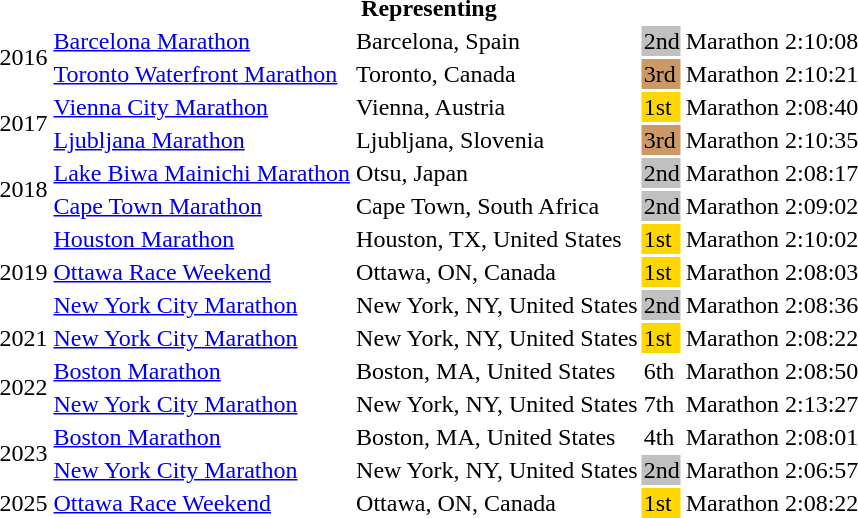<table>
<tr>
<th colspan="6">Representing </th>
</tr>
<tr>
<td rowspan=2>2016</td>
<td><a href='#'>Barcelona Marathon</a></td>
<td>Barcelona, Spain</td>
<td bgcolor=silver>2nd</td>
<td>Marathon</td>
<td>2:10:08</td>
</tr>
<tr>
<td><a href='#'>Toronto Waterfront Marathon</a></td>
<td>Toronto, Canada</td>
<td bgcolor="cc9966">3rd</td>
<td>Marathon</td>
<td>2:10:21</td>
</tr>
<tr>
<td rowspan=2>2017</td>
<td><a href='#'>Vienna City Marathon</a></td>
<td>Vienna, Austria</td>
<td bgcolor=gold>1st</td>
<td>Marathon</td>
<td>2:08:40</td>
</tr>
<tr>
<td><a href='#'>Ljubljana Marathon</a></td>
<td>Ljubljana, Slovenia</td>
<td bgcolor="cc9966">3rd</td>
<td>Marathon</td>
<td>2:10:35</td>
</tr>
<tr>
<td rowspan=2>2018</td>
<td><a href='#'>Lake Biwa Mainichi Marathon</a></td>
<td>Otsu, Japan</td>
<td bgcolor=silver>2nd</td>
<td>Marathon</td>
<td>2:08:17</td>
</tr>
<tr>
<td><a href='#'>Cape Town Marathon</a></td>
<td>Cape Town, South Africa</td>
<td bgcolor=silver>2nd</td>
<td>Marathon</td>
<td>2:09:02</td>
</tr>
<tr>
<td rowspan=3>2019</td>
<td><a href='#'>Houston Marathon</a></td>
<td>Houston, TX, United States</td>
<td bgcolor=gold>1st</td>
<td>Marathon</td>
<td>2:10:02</td>
</tr>
<tr>
<td><a href='#'>Ottawa Race Weekend</a></td>
<td>Ottawa, ON, Canada</td>
<td bgcolor=gold>1st</td>
<td>Marathon</td>
<td>2:08:03</td>
</tr>
<tr>
<td><a href='#'>New York City Marathon</a></td>
<td>New York, NY, United States</td>
<td bgcolor=silver>2nd</td>
<td>Marathon</td>
<td>2:08:36</td>
</tr>
<tr>
<td>2021</td>
<td><a href='#'>New York City Marathon</a></td>
<td>New York, NY, United States</td>
<td bgcolor=gold>1st</td>
<td>Marathon</td>
<td>2:08:22</td>
</tr>
<tr>
<td rowspan=2>2022</td>
<td><a href='#'>Boston Marathon</a></td>
<td>Boston, MA, United States</td>
<td>6th</td>
<td>Marathon</td>
<td>2:08:50</td>
</tr>
<tr>
<td><a href='#'>New York City Marathon</a></td>
<td>New York, NY, United States</td>
<td>7th</td>
<td>Marathon</td>
<td>2:13:27</td>
</tr>
<tr>
<td rowspan=2>2023</td>
<td><a href='#'>Boston Marathon</a></td>
<td>Boston, MA, United States</td>
<td>4th</td>
<td>Marathon</td>
<td>2:08:01</td>
</tr>
<tr>
<td><a href='#'>New York City Marathon</a></td>
<td>New York, NY, United States</td>
<td bgcolor=silver>2nd</td>
<td>Marathon</td>
<td>2:06:57</td>
</tr>
<tr>
<td>2025</td>
<td><a href='#'>Ottawa Race Weekend</a></td>
<td>Ottawa, ON, Canada</td>
<td bgcolor=gold>1st</td>
<td>Marathon</td>
<td>2:08:22</td>
</tr>
</table>
